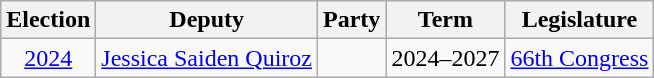<table class="wikitable" style="text-align: center">
<tr>
<th>Election</th>
<th>Deputy</th>
<th>Party</th>
<th>Term</th>
<th>Legislature</th>
</tr>
<tr>
<td><a href='#'>2024</a></td>
<td><a href='#'>Jessica Saiden Quiroz</a></td>
<td></td>
<td>2024–2027</td>
<td><a href='#'>66th Congress</a></td>
</tr>
</table>
